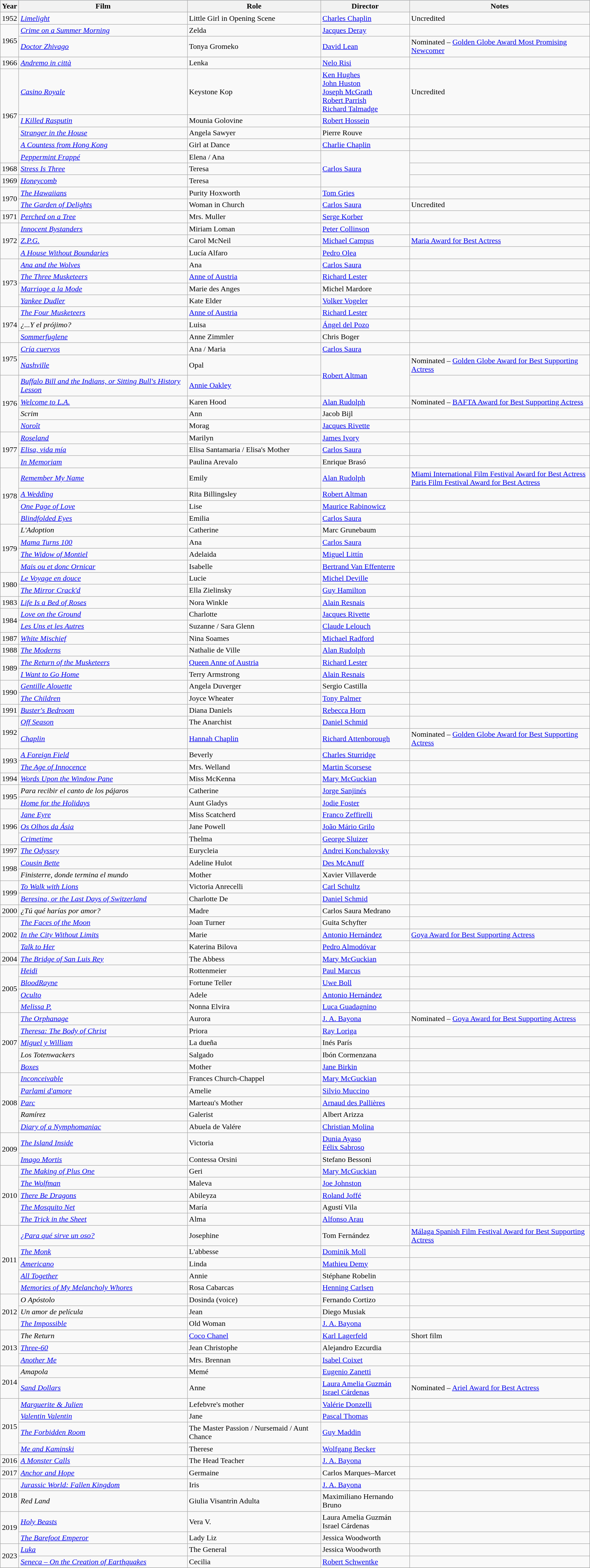<table class="wikitable sortable">
<tr style="background:#b0c4de; text-align:center;">
<th>Year</th>
<th>Film</th>
<th>Role</th>
<th>Director</th>
<th>Notes</th>
</tr>
<tr>
<td>1952</td>
<td><em><a href='#'>Limelight</a></em></td>
<td>Little Girl in Opening Scene</td>
<td><a href='#'>Charles Chaplin</a></td>
<td>Uncredited</td>
</tr>
<tr>
<td rowspan="2">1965</td>
<td><em><a href='#'>Crime on a Summer Morning</a></em></td>
<td>Zelda</td>
<td><a href='#'>Jacques Deray</a></td>
<td></td>
</tr>
<tr>
<td><em><a href='#'>Doctor Zhivago</a></em></td>
<td>Tonya Gromeko</td>
<td><a href='#'>David Lean</a></td>
<td>Nominated – <a href='#'>Golden Globe Award Most Promising Newcomer</a></td>
</tr>
<tr>
<td>1966</td>
<td><em><a href='#'>Andremo in città</a></em></td>
<td>Lenka</td>
<td><a href='#'>Nelo Risi</a></td>
<td></td>
</tr>
<tr>
<td rowspan="5">1967</td>
<td><em><a href='#'>Casino Royale</a></em></td>
<td>Keystone Kop</td>
<td><a href='#'>Ken Hughes</a><br><a href='#'>John Huston</a><br><a href='#'>Joseph McGrath</a><br><a href='#'>Robert Parrish</a><br><a href='#'>Richard Talmadge</a></td>
<td>Uncredited</td>
</tr>
<tr>
<td><em><a href='#'>I Killed Rasputin</a></em></td>
<td>Mounia Golovine</td>
<td><a href='#'>Robert Hossein</a></td>
<td></td>
</tr>
<tr>
<td><em><a href='#'>Stranger in the House</a></em></td>
<td>Angela Sawyer</td>
<td>Pierre Rouve</td>
<td></td>
</tr>
<tr>
<td><em><a href='#'>A Countess from Hong Kong</a></em></td>
<td>Girl at Dance</td>
<td><a href='#'>Charlie Chaplin</a></td>
<td></td>
</tr>
<tr>
<td><em><a href='#'>Peppermint Frappé</a></em></td>
<td>Elena / Ana</td>
<td rowspan="3"><a href='#'>Carlos Saura</a></td>
<td></td>
</tr>
<tr>
<td>1968</td>
<td><em><a href='#'>Stress Is Three</a></em></td>
<td>Teresa</td>
<td></td>
</tr>
<tr>
<td>1969</td>
<td><em><a href='#'>Honeycomb</a></em></td>
<td>Teresa</td>
<td></td>
</tr>
<tr>
<td rowspan="2">1970</td>
<td><em><a href='#'>The Hawaiians</a></em></td>
<td>Purity Hoxworth</td>
<td><a href='#'>Tom Gries</a></td>
<td></td>
</tr>
<tr>
<td><em><a href='#'>The Garden of Delights</a></em></td>
<td>Woman in Church</td>
<td><a href='#'>Carlos Saura</a></td>
<td>Uncredited</td>
</tr>
<tr>
<td>1971</td>
<td><em><a href='#'>Perched on a Tree</a></em></td>
<td>Mrs. Muller</td>
<td><a href='#'>Serge Korber</a></td>
<td></td>
</tr>
<tr>
<td rowspan="3">1972</td>
<td><em><a href='#'>Innocent Bystanders</a></em></td>
<td>Miriam Loman</td>
<td><a href='#'>Peter Collinson</a></td>
<td></td>
</tr>
<tr>
<td><em><a href='#'>Z.P.G.</a></em></td>
<td>Carol McNeil</td>
<td><a href='#'>Michael Campus</a></td>
<td><a href='#'>Maria Award for Best Actress</a></td>
</tr>
<tr>
<td><em><a href='#'>A House Without Boundaries</a></em></td>
<td>Lucía Alfaro</td>
<td><a href='#'>Pedro Olea</a></td>
<td></td>
</tr>
<tr>
<td rowspan="4">1973</td>
<td><em><a href='#'>Ana and the Wolves</a></em></td>
<td>Ana</td>
<td><a href='#'>Carlos Saura</a></td>
<td></td>
</tr>
<tr>
<td><em><a href='#'>The Three Musketeers</a></em></td>
<td><a href='#'>Anne of Austria</a></td>
<td><a href='#'>Richard Lester</a></td>
<td></td>
</tr>
<tr>
<td><em><a href='#'>Marriage a la Mode</a></em></td>
<td>Marie des Anges</td>
<td>Michel Mardore</td>
<td></td>
</tr>
<tr>
<td><em><a href='#'>Yankee Dudler</a></em></td>
<td>Kate Elder</td>
<td><a href='#'>Volker Vogeler</a></td>
<td></td>
</tr>
<tr>
<td rowspan="3">1974</td>
<td><em><a href='#'>The Four Musketeers</a></em></td>
<td><a href='#'>Anne of Austria</a></td>
<td><a href='#'>Richard Lester</a></td>
<td></td>
</tr>
<tr>
<td><em>¿...Y el prójimo?</em></td>
<td>Luisa</td>
<td><a href='#'>Ángel del Pozo</a></td>
<td></td>
</tr>
<tr>
<td><em><a href='#'>Sommerfuglene</a></em></td>
<td>Anne Zimmler</td>
<td>Chris Boger</td>
<td></td>
</tr>
<tr>
<td rowspan="2">1975</td>
<td><em><a href='#'>Cría cuervos</a></em></td>
<td>Ana / Maria</td>
<td><a href='#'>Carlos Saura</a></td>
<td></td>
</tr>
<tr>
<td><em><a href='#'>Nashville</a></em></td>
<td>Opal</td>
<td rowspan="2"><a href='#'>Robert Altman</a></td>
<td>Nominated – <a href='#'>Golden Globe Award for Best Supporting Actress</a></td>
</tr>
<tr>
<td rowspan="4">1976</td>
<td><em><a href='#'>Buffalo Bill and the Indians, or Sitting Bull's History Lesson</a></em></td>
<td><a href='#'>Annie Oakley</a></td>
<td></td>
</tr>
<tr>
<td><em><a href='#'>Welcome to L.A.</a></em></td>
<td>Karen Hood</td>
<td><a href='#'>Alan Rudolph</a></td>
<td>Nominated – <a href='#'>BAFTA Award for Best Supporting Actress</a></td>
</tr>
<tr>
<td><em>Scrim</em></td>
<td>Ann</td>
<td>Jacob Bijl</td>
<td></td>
</tr>
<tr>
<td><em><a href='#'>Noroît</a></em></td>
<td>Morag</td>
<td><a href='#'>Jacques Rivette</a></td>
<td></td>
</tr>
<tr>
<td rowspan="3">1977</td>
<td><em><a href='#'>Roseland</a></em></td>
<td>Marilyn</td>
<td><a href='#'>James Ivory</a></td>
<td></td>
</tr>
<tr>
<td><em><a href='#'>Elisa, vida mía</a></em></td>
<td>Elisa Santamaria / Elisa's Mother</td>
<td><a href='#'>Carlos Saura</a></td>
<td></td>
</tr>
<tr>
<td><em><a href='#'>In Memoriam</a></em></td>
<td>Paulina Arevalo</td>
<td>Enrique Brasó</td>
<td></td>
</tr>
<tr>
<td rowspan="4">1978</td>
<td><em><a href='#'>Remember My Name</a></em></td>
<td>Emily</td>
<td><a href='#'>Alan Rudolph</a></td>
<td><a href='#'>Miami International Film Festival Award for Best Actress</a><br><a href='#'>Paris Film Festival Award for Best Actress</a></td>
</tr>
<tr>
<td><em><a href='#'>A Wedding</a></em></td>
<td>Rita Billingsley</td>
<td><a href='#'>Robert Altman</a></td>
<td></td>
</tr>
<tr>
<td><em><a href='#'>One Page of Love</a></em></td>
<td>Lise</td>
<td><a href='#'>Maurice Rabinowicz</a></td>
<td></td>
</tr>
<tr>
<td><em><a href='#'>Blindfolded Eyes</a></em></td>
<td>Emilia</td>
<td><a href='#'>Carlos Saura</a></td>
<td></td>
</tr>
<tr>
<td rowspan="4">1979</td>
<td><em>L'Adoption</em></td>
<td>Catherine</td>
<td>Marc Grunebaum</td>
<td></td>
</tr>
<tr>
<td><em><a href='#'>Mama Turns 100</a></em></td>
<td>Ana</td>
<td><a href='#'>Carlos Saura</a></td>
<td></td>
</tr>
<tr>
<td><em><a href='#'>The Widow of Montiel</a></em></td>
<td>Adelaida</td>
<td><a href='#'>Miguel Littín</a></td>
<td></td>
</tr>
<tr>
<td><em><a href='#'>Mais ou et donc Ornicar</a></em></td>
<td>Isabelle</td>
<td><a href='#'>Bertrand Van Effenterre</a></td>
<td></td>
</tr>
<tr>
<td rowspan="2">1980</td>
<td><em><a href='#'>Le Voyage en douce</a></em></td>
<td>Lucie</td>
<td><a href='#'>Michel Deville</a></td>
<td></td>
</tr>
<tr>
<td><em><a href='#'>The Mirror Crack'd</a></em></td>
<td>Ella Zielinsky</td>
<td><a href='#'>Guy Hamilton</a></td>
<td></td>
</tr>
<tr>
<td>1983</td>
<td><em><a href='#'>Life Is a Bed of Roses</a></em></td>
<td>Nora Winkle</td>
<td><a href='#'>Alain Resnais</a></td>
<td></td>
</tr>
<tr>
<td rowspan="2">1984</td>
<td><em><a href='#'>Love on the Ground</a></em></td>
<td>Charlotte</td>
<td><a href='#'>Jacques Rivette</a></td>
<td></td>
</tr>
<tr>
<td><em><a href='#'>Les Uns et les Autres</a></em></td>
<td>Suzanne / Sara Glenn</td>
<td><a href='#'>Claude Lelouch</a></td>
<td></td>
</tr>
<tr>
<td>1987</td>
<td><em><a href='#'>White Mischief</a></em></td>
<td>Nina Soames</td>
<td><a href='#'>Michael Radford</a></td>
<td></td>
</tr>
<tr>
<td>1988</td>
<td><em><a href='#'>The Moderns</a></em></td>
<td>Nathalie de Ville</td>
<td><a href='#'>Alan Rudolph</a></td>
<td></td>
</tr>
<tr>
<td rowspan="2">1989</td>
<td><em><a href='#'>The Return of the Musketeers</a></em></td>
<td><a href='#'>Queen Anne of Austria</a></td>
<td><a href='#'>Richard Lester</a></td>
<td></td>
</tr>
<tr>
<td><em><a href='#'>I Want to Go Home</a></em></td>
<td>Terry Armstrong</td>
<td><a href='#'>Alain Resnais</a></td>
<td></td>
</tr>
<tr>
<td rowspan="2">1990</td>
<td><em><a href='#'>Gentille Alouette</a></em></td>
<td>Angela Duverger</td>
<td>Sergio Castilla</td>
<td></td>
</tr>
<tr>
<td><em><a href='#'>The Children</a></em></td>
<td>Joyce Wheater</td>
<td><a href='#'>Tony Palmer</a></td>
<td></td>
</tr>
<tr>
<td>1991</td>
<td><em><a href='#'>Buster's Bedroom</a></em></td>
<td>Diana Daniels</td>
<td><a href='#'>Rebecca Horn</a></td>
<td></td>
</tr>
<tr>
<td rowspan="2">1992</td>
<td><em><a href='#'>Off Season</a></em></td>
<td>The Anarchist</td>
<td><a href='#'>Daniel Schmid</a></td>
<td></td>
</tr>
<tr>
<td><em><a href='#'>Chaplin</a></em></td>
<td><a href='#'>Hannah Chaplin</a></td>
<td><a href='#'>Richard Attenborough</a></td>
<td>Nominated – <a href='#'>Golden Globe Award for Best Supporting Actress</a></td>
</tr>
<tr>
<td rowspan="2">1993</td>
<td><em><a href='#'>A Foreign Field</a></em></td>
<td>Beverly</td>
<td><a href='#'>Charles Sturridge</a></td>
<td></td>
</tr>
<tr>
<td><em><a href='#'>The Age of Innocence</a></em></td>
<td>Mrs. Welland</td>
<td><a href='#'>Martin Scorsese</a></td>
<td></td>
</tr>
<tr>
<td>1994</td>
<td><em><a href='#'>Words Upon the Window Pane</a></em></td>
<td>Miss McKenna</td>
<td><a href='#'>Mary McGuckian</a></td>
<td></td>
</tr>
<tr>
<td rowspan="2">1995</td>
<td><em>Para recibir el canto de los pájaros</em></td>
<td>Catherine</td>
<td><a href='#'>Jorge Sanjinés</a></td>
<td></td>
</tr>
<tr>
<td><em><a href='#'>Home for the Holidays</a></em></td>
<td>Aunt Gladys</td>
<td><a href='#'>Jodie Foster</a></td>
<td></td>
</tr>
<tr>
<td rowspan="3">1996</td>
<td><em><a href='#'>Jane Eyre</a></em></td>
<td>Miss Scatcherd</td>
<td><a href='#'>Franco Zeffirelli</a></td>
<td></td>
</tr>
<tr>
<td><em><a href='#'>Os Olhos da Ásia</a></em></td>
<td>Jane Powell</td>
<td><a href='#'>João Mário Grilo</a></td>
<td></td>
</tr>
<tr>
<td><em><a href='#'>Crimetime</a></em></td>
<td>Thelma</td>
<td><a href='#'>George Sluizer</a></td>
<td></td>
</tr>
<tr>
<td>1997</td>
<td><em><a href='#'>The Odyssey</a></em></td>
<td>Eurycleia</td>
<td><a href='#'>Andrei Konchalovsky</a></td>
</tr>
<tr>
<td rowspan="2">1998</td>
<td><a href='#'><em>Cousin Bette</em></a></td>
<td>Adeline Hulot</td>
<td><a href='#'>Des McAnuff</a></td>
<td></td>
</tr>
<tr>
<td><em>Finisterre, donde termina el mundo</em></td>
<td>Mother</td>
<td>Xavier Villaverde</td>
<td></td>
</tr>
<tr>
<td rowspan="2">1999</td>
<td><em><a href='#'>To Walk with Lions</a></em></td>
<td>Victoria Anrecelli</td>
<td><a href='#'>Carl Schultz</a></td>
<td></td>
</tr>
<tr>
<td><em><a href='#'>Beresina, or the Last Days of Switzerland</a></em></td>
<td>Charlotte De</td>
<td><a href='#'>Daniel Schmid</a></td>
<td></td>
</tr>
<tr>
<td>2000</td>
<td><em>¿Tú qué harías por amor?</em></td>
<td>Madre</td>
<td>Carlos Saura Medrano</td>
<td></td>
</tr>
<tr>
<td rowspan="3">2002</td>
<td><em><a href='#'>The Faces of the Moon</a></em></td>
<td>Joan Turner</td>
<td>Guita Schyfter</td>
<td></td>
</tr>
<tr>
<td><em><a href='#'>In the City Without Limits</a></em></td>
<td>Marie</td>
<td><a href='#'>Antonio Hernández</a></td>
<td><a href='#'>Goya Award for Best Supporting Actress</a></td>
</tr>
<tr>
<td><em><a href='#'>Talk to Her</a></em></td>
<td>Katerina Bilova</td>
<td><a href='#'>Pedro Almodóvar</a></td>
<td></td>
</tr>
<tr>
<td>2004</td>
<td><em><a href='#'>The Bridge of San Luis Rey</a></em></td>
<td>The Abbess</td>
<td><a href='#'>Mary McGuckian</a></td>
<td></td>
</tr>
<tr>
<td rowspan="4">2005</td>
<td><em><a href='#'>Heidi</a></em></td>
<td>Rottenmeier</td>
<td><a href='#'>Paul Marcus</a></td>
<td></td>
</tr>
<tr>
<td><em><a href='#'>BloodRayne</a></em></td>
<td>Fortune Teller</td>
<td><a href='#'>Uwe Boll</a></td>
<td></td>
</tr>
<tr>
<td><em><a href='#'>Oculto</a></em></td>
<td>Adele</td>
<td><a href='#'>Antonio Hernández</a></td>
<td></td>
</tr>
<tr>
<td><em><a href='#'>Melissa P.</a></em></td>
<td>Nonna Elvira</td>
<td><a href='#'>Luca Guadagnino</a></td>
<td></td>
</tr>
<tr>
<td rowspan="5">2007</td>
<td><em><a href='#'>The Orphanage</a></em></td>
<td>Aurora</td>
<td><a href='#'>J. A. Bayona</a></td>
<td>Nominated – <a href='#'>Goya Award for Best Supporting Actress</a></td>
</tr>
<tr>
<td><em><a href='#'>Theresa: The Body of Christ</a></em></td>
<td>Priora</td>
<td><a href='#'>Ray Loriga</a></td>
<td></td>
</tr>
<tr>
<td><em><a href='#'>Miguel y William</a></em></td>
<td>La dueña</td>
<td>Inés París</td>
<td></td>
</tr>
<tr>
<td><em>Los Totenwackers</em></td>
<td>Salgado</td>
<td>Ibón Cormenzana</td>
<td></td>
</tr>
<tr>
<td><em><a href='#'>Boxes</a></em></td>
<td>Mother</td>
<td><a href='#'>Jane Birkin</a></td>
<td></td>
</tr>
<tr>
<td rowspan="5">2008</td>
<td><em><a href='#'>Inconceivable</a></em></td>
<td>Frances Church-Chappel</td>
<td><a href='#'>Mary McGuckian</a></td>
<td></td>
</tr>
<tr>
<td><em><a href='#'>Parlami d'amore</a></em></td>
<td>Amelie</td>
<td><a href='#'>Silvio Muccino</a></td>
<td></td>
</tr>
<tr>
<td><em><a href='#'>Parc</a></em></td>
<td>Marteau's Mother</td>
<td><a href='#'>Arnaud des Pallières</a></td>
<td></td>
</tr>
<tr>
<td><em>Ramírez</em></td>
<td>Galerist</td>
<td>Albert Arizza</td>
<td></td>
</tr>
<tr>
<td><em><a href='#'>Diary of a Nymphomaniac</a></em></td>
<td>Abuela de Valére</td>
<td><a href='#'>Christian Molina</a></td>
<td></td>
</tr>
<tr>
<td rowspan="2">2009</td>
<td><em><a href='#'>The Island Inside</a></em></td>
<td>Victoria</td>
<td><a href='#'>Dunia Ayaso</a><br><a href='#'>Félix Sabroso</a></td>
<td></td>
</tr>
<tr>
<td><em><a href='#'>Imago Mortis</a></em></td>
<td>Contessa Orsini</td>
<td>Stefano Bessoni</td>
<td></td>
</tr>
<tr>
<td rowspan="5">2010</td>
<td><em><a href='#'>The Making of Plus One</a></em></td>
<td>Geri</td>
<td><a href='#'>Mary McGuckian</a></td>
<td></td>
</tr>
<tr>
<td><em><a href='#'>The Wolfman</a></em></td>
<td>Maleva</td>
<td><a href='#'>Joe Johnston</a></td>
<td></td>
</tr>
<tr>
<td><em><a href='#'>There Be Dragons</a></em></td>
<td>Abileyza</td>
<td><a href='#'>Roland Joffé</a></td>
<td></td>
</tr>
<tr>
<td><em><a href='#'>The Mosquito Net</a></em></td>
<td>María</td>
<td>Agustí Vila</td>
<td></td>
</tr>
<tr>
<td><em><a href='#'>The Trick in the Sheet</a></em></td>
<td>Alma</td>
<td><a href='#'>Alfonso Arau</a></td>
<td></td>
</tr>
<tr>
<td rowspan="5">2011</td>
<td><em><a href='#'>¿Para qué sirve un oso?</a></em></td>
<td>Josephine</td>
<td>Tom Fernández</td>
<td><a href='#'>Málaga Spanish Film Festival Award for Best Supporting Actress</a></td>
</tr>
<tr>
<td><em><a href='#'>The Monk</a></em></td>
<td>L'abbesse</td>
<td><a href='#'>Dominik Moll</a></td>
<td></td>
</tr>
<tr>
<td><em><a href='#'>Americano</a></em></td>
<td>Linda</td>
<td><a href='#'>Mathieu Demy</a></td>
<td></td>
</tr>
<tr>
<td><em><a href='#'>All Together</a></em></td>
<td>Annie</td>
<td>Stéphane Robelin</td>
<td></td>
</tr>
<tr>
<td><em><a href='#'>Memories of My Melancholy Whores</a></em></td>
<td>Rosa Cabarcas</td>
<td><a href='#'>Henning Carlsen</a></td>
<td></td>
</tr>
<tr>
<td rowspan="3">2012</td>
<td><em>O Apóstolo</em></td>
<td>Dosinda (voice)</td>
<td>Fernando Cortizo</td>
<td></td>
</tr>
<tr>
<td><em>Un amor de película</em></td>
<td>Jean</td>
<td>Diego Musiak</td>
<td></td>
</tr>
<tr>
<td><em><a href='#'>The Impossible</a></em></td>
<td>Old Woman</td>
<td><a href='#'>J. A. Bayona</a></td>
<td></td>
</tr>
<tr>
<td rowspan="3">2013</td>
<td><em>The Return</em></td>
<td><a href='#'>Coco Chanel</a></td>
<td><a href='#'>Karl Lagerfeld</a></td>
<td>Short film</td>
</tr>
<tr ]]>
<td><em><a href='#'>Three-60</a></em></td>
<td>Jean Christophe</td>
<td>Alejandro Ezcurdia</td>
<td></td>
</tr>
<tr>
<td><em><a href='#'>Another Me</a></em></td>
<td>Mrs. Brennan</td>
<td><a href='#'>Isabel Coixet</a></td>
<td></td>
</tr>
<tr>
<td rowspan="2">2014</td>
<td><em>Amapola</em></td>
<td>Memé</td>
<td><a href='#'>Eugenio Zanetti</a></td>
<td></td>
</tr>
<tr>
<td><em><a href='#'>Sand Dollars</a></em></td>
<td>Anne</td>
<td><a href='#'>Laura Amelia Guzmán<br>Israel Cárdenas</a></td>
<td>Nominated – <a href='#'>Ariel Award for Best Actress</a></td>
</tr>
<tr>
<td rowspan="4">2015</td>
<td><em><a href='#'>Marguerite & Julien</a></em></td>
<td>Lefebvre's mother</td>
<td><a href='#'>Valérie Donzelli</a></td>
<td></td>
</tr>
<tr>
<td><em><a href='#'>Valentin Valentin</a></em></td>
<td>Jane</td>
<td><a href='#'>Pascal Thomas</a></td>
<td></td>
</tr>
<tr>
<td><em><a href='#'>The Forbidden Room</a></em></td>
<td>The Master Passion / Nursemaid / Aunt Chance</td>
<td><a href='#'>Guy Maddin</a></td>
<td></td>
</tr>
<tr>
<td><em><a href='#'>Me and Kaminski</a></em></td>
<td>Therese</td>
<td><a href='#'>Wolfgang Becker</a></td>
<td></td>
</tr>
<tr>
<td>2016</td>
<td><em><a href='#'>A Monster Calls</a></em></td>
<td>The Head Teacher</td>
<td><a href='#'>J. A. Bayona</a></td>
<td></td>
</tr>
<tr>
<td>2017</td>
<td><em><a href='#'>Anchor and Hope</a></em></td>
<td>Germaine</td>
<td>Carlos Marques–Marcet</td>
<td></td>
</tr>
<tr>
<td rowspan="2">2018</td>
<td><em><a href='#'>Jurassic World: Fallen Kingdom</a></em></td>
<td>Iris</td>
<td><a href='#'>J. A. Bayona</a></td>
<td></td>
</tr>
<tr>
<td><em>Red Land</em></td>
<td>Giulia Visantrìn Adulta</td>
<td>Maximiliano Hernando Bruno</td>
<td></td>
</tr>
<tr>
<td rowspan="2">2019</td>
<td><em><a href='#'>Holy Beasts</a></em></td>
<td>Vera V.</td>
<td>Laura Amelia Guzmán<br>Israel Cárdenas</td>
<td></td>
</tr>
<tr>
<td><em><a href='#'>The Barefoot Emperor</a></em></td>
<td>Lady Liz</td>
<td>Jessica Woodworth</td>
<td></td>
</tr>
<tr>
<td rowspan="2">2023</td>
<td><em><a href='#'>Luka</a></em></td>
<td>The General</td>
<td>Jessica Woodworth</td>
<td></td>
</tr>
<tr>
<td><em><a href='#'>Seneca – On the Creation of Earthquakes</a></em></td>
<td>Cecilia</td>
<td><a href='#'>Robert Schwentke</a></td>
<td></td>
</tr>
<tr>
</tr>
</table>
